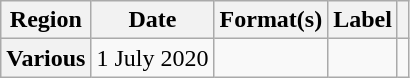<table class="wikitable plainrowheaders">
<tr>
<th scope="col">Region</th>
<th scope="col">Date</th>
<th scope="col">Format(s)</th>
<th scope="col">Label</th>
<th scope="col"></th>
</tr>
<tr>
<th scope="row">Various</th>
<td>1 July 2020</td>
<td></td>
<td></td>
<td></td>
</tr>
</table>
